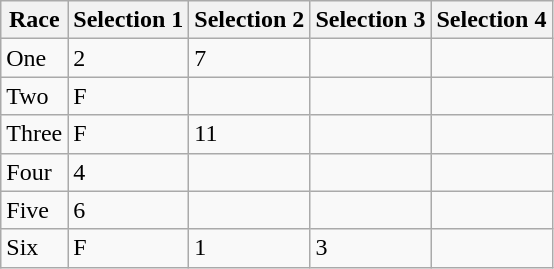<table class="wikitable">
<tr>
<th>Race</th>
<th>Selection 1</th>
<th>Selection 2</th>
<th>Selection 3</th>
<th>Selection 4</th>
</tr>
<tr>
<td>One</td>
<td>2</td>
<td>7</td>
<td></td>
<td></td>
</tr>
<tr>
<td>Two</td>
<td>F</td>
<td></td>
<td></td>
<td></td>
</tr>
<tr>
<td>Three</td>
<td>F</td>
<td>11</td>
<td></td>
<td></td>
</tr>
<tr>
<td>Four</td>
<td>4</td>
<td></td>
<td></td>
<td></td>
</tr>
<tr>
<td>Five</td>
<td>6</td>
<td></td>
<td></td>
<td></td>
</tr>
<tr>
<td>Six</td>
<td>F</td>
<td>1</td>
<td>3</td>
</tr>
</table>
